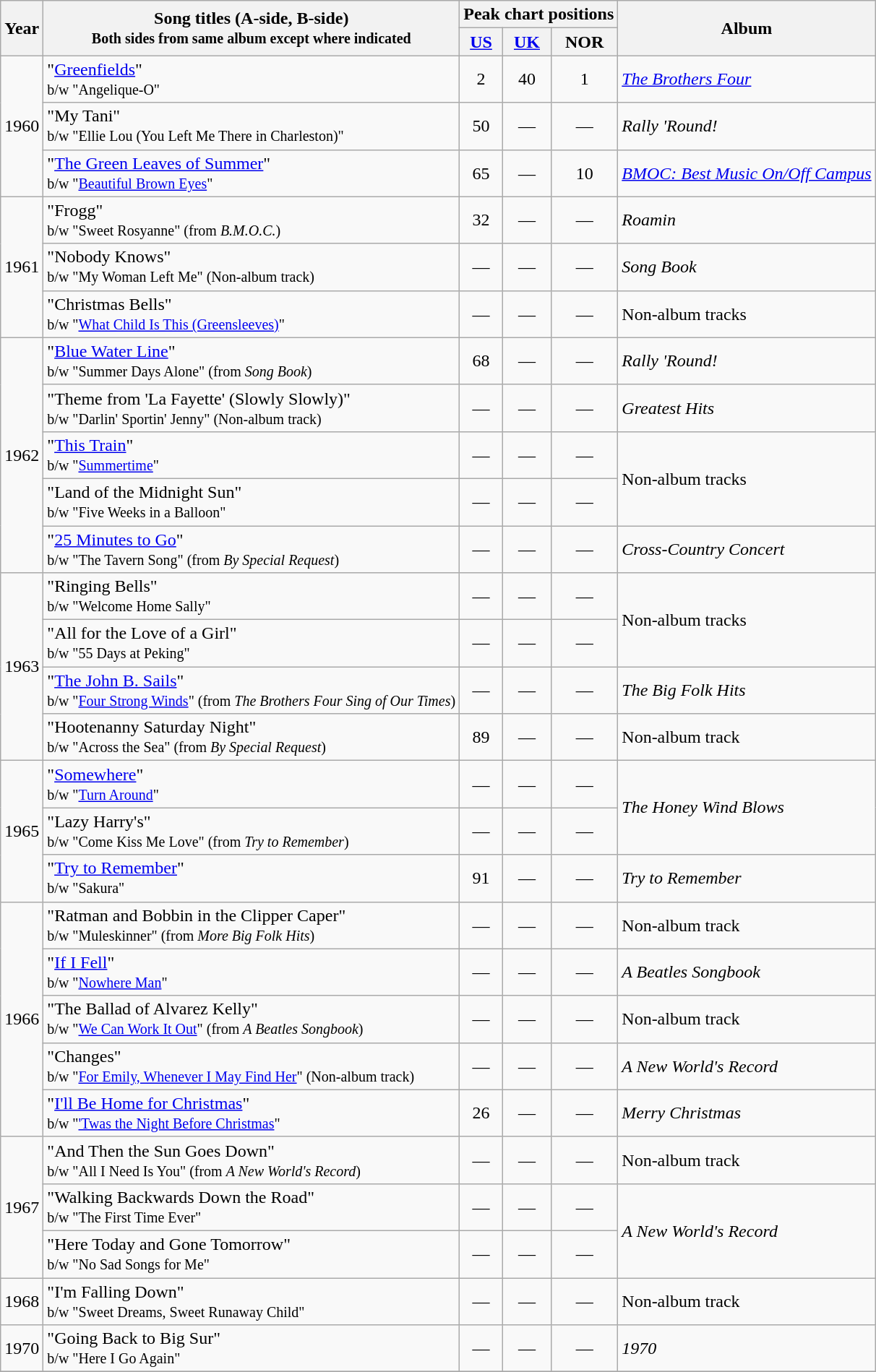<table class="wikitable">
<tr>
<th rowspan="2">Year</th>
<th rowspan="2">Song titles (A-side, B-side)<br><small>Both sides from same album except where indicated</small></th>
<th colspan="3">Peak chart positions</th>
<th rowspan="2">Album</th>
</tr>
<tr>
<th><a href='#'>US</a></th>
<th><a href='#'>UK</a></th>
<th>NOR</th>
</tr>
<tr>
<td rowspan="3">1960</td>
<td align="left">"<a href='#'>Greenfields</a>"<br><small>b/w "Angelique-O"</small></td>
<td align="center">2 </td>
<td align="center">40 </td>
<td align="center">1</td>
<td align="left"><em><a href='#'>The Brothers Four</a></em></td>
</tr>
<tr>
<td align="left">"My Tani"<br><small>b/w "Ellie Lou (You Left Me There in Charleston)"</small></td>
<td align="center">50</td>
<td align="center">—</td>
<td align="center">—</td>
<td align="left"><em>Rally 'Round!</em></td>
</tr>
<tr>
<td align="left">"<a href='#'>The Green Leaves of Summer</a>"<br><small>b/w "<a href='#'>Beautiful Brown Eyes</a>"</small></td>
<td align="center">65</td>
<td align="center">—</td>
<td align="center">10</td>
<td align="left"><em><a href='#'>BMOC: Best Music On/Off Campus</a></em></td>
</tr>
<tr>
<td rowspan="3">1961</td>
<td align="left">"Frogg"<br><small>b/w "Sweet Rosyanne" (from <em>B.M.O.C.</em>)</small></td>
<td align="center">32</td>
<td align="center">—</td>
<td align="center">—</td>
<td align="left"><em>Roamin</em></td>
</tr>
<tr>
<td align="left">"Nobody Knows"<br><small>b/w "My Woman Left Me" (Non-album track)</small></td>
<td align="center">—</td>
<td align="center">—</td>
<td align="center">—</td>
<td align="left"><em>Song Book</em></td>
</tr>
<tr>
<td align="left">"Christmas Bells"<br><small>b/w "<a href='#'>What Child Is This (Greensleeves)</a>"</small></td>
<td align="center">—</td>
<td align="center">—</td>
<td align="center">—</td>
<td align="left">Non-album tracks</td>
</tr>
<tr>
<td rowspan="5">1962</td>
<td align="left">"<a href='#'>Blue Water Line</a>"<br><small>b/w "Summer Days Alone" (from <em>Song Book</em>)</small></td>
<td align="center">68</td>
<td align="center">—</td>
<td align="center">—</td>
<td align="left"><em>Rally 'Round!</em></td>
</tr>
<tr>
<td align="left">"Theme from 'La Fayette' (Slowly Slowly)"<br><small>b/w "Darlin' Sportin' Jenny" (Non-album track)</small></td>
<td align="center">—</td>
<td align="center">—</td>
<td align="center">—</td>
<td align="left"><em>Greatest Hits</em></td>
</tr>
<tr>
<td align="left">"<a href='#'>This Train</a>"<br><small>b/w "<a href='#'>Summertime</a>"</small></td>
<td align="center">—</td>
<td align="center">—</td>
<td align="center">—</td>
<td align="left" rowspan="2">Non-album tracks</td>
</tr>
<tr>
<td align="left">"Land of the Midnight Sun"<br><small>b/w "Five Weeks in a Balloon"</small></td>
<td align="center">—</td>
<td align="center">—</td>
<td align="center">—</td>
</tr>
<tr>
<td align="left">"<a href='#'>25 Minutes to Go</a>"<br><small>b/w "The Tavern Song" (from <em>By Special Request</em>)</small></td>
<td align="center">—</td>
<td align="center">—</td>
<td align="center">—</td>
<td align="left"><em>Cross-Country Concert</em></td>
</tr>
<tr>
<td rowspan="4">1963</td>
<td align="left">"Ringing Bells"<br><small>b/w "Welcome Home Sally"</small></td>
<td align="center">—</td>
<td align="center">—</td>
<td align="center">—</td>
<td align="left" rowspan="2">Non-album tracks</td>
</tr>
<tr>
<td align="left">"All for the Love of a Girl"<br><small>b/w "55 Days at Peking"</small></td>
<td align="center">—</td>
<td align="center">—</td>
<td align="center">—</td>
</tr>
<tr>
<td align="left">"<a href='#'>The John B. Sails</a>"<br><small>b/w "<a href='#'>Four Strong Winds</a>" (from <em>The Brothers Four Sing of Our Times</em>)</small></td>
<td align="center">—</td>
<td align="center">—</td>
<td align="center">—</td>
<td align="left"><em>The Big Folk Hits</em></td>
</tr>
<tr>
<td align="left">"Hootenanny Saturday Night"<br><small>b/w "Across the Sea" (from <em>By Special Request</em>)</small></td>
<td align="center">89</td>
<td align="center">—</td>
<td align="center">—</td>
<td align="left">Non-album track</td>
</tr>
<tr>
<td rowspan="3">1965</td>
<td align="left">"<a href='#'>Somewhere</a>"<br><small>b/w "<a href='#'>Turn Around</a>"</small></td>
<td align="center">—</td>
<td align="center">—</td>
<td align="center">—</td>
<td align="left" rowspan="2"><em>The Honey Wind Blows</em></td>
</tr>
<tr>
<td align="left">"Lazy Harry's"<br><small>b/w "Come Kiss Me Love" (from <em>Try to Remember</em>)</small></td>
<td align="center">—</td>
<td align="center">—</td>
<td align="center">—</td>
</tr>
<tr>
<td align="left">"<a href='#'>Try to Remember</a>"<br><small>b/w "Sakura"</small></td>
<td align="center">91</td>
<td align="center">—</td>
<td align="center">—</td>
<td align="left"><em>Try to Remember</em></td>
</tr>
<tr>
<td rowspan="5">1966</td>
<td align="left">"Ratman and Bobbin in the Clipper Caper"<br><small>b/w "Muleskinner" (from <em>More Big Folk Hits</em>)</small></td>
<td align="center">—</td>
<td align="center">—</td>
<td align="center">—</td>
<td align="left">Non-album track</td>
</tr>
<tr>
<td align="left">"<a href='#'>If I Fell</a>"<br><small>b/w "<a href='#'>Nowhere Man</a>"</small></td>
<td align="center">—</td>
<td align="center">—</td>
<td align="center">—</td>
<td><em>A Beatles Songbook</em></td>
</tr>
<tr>
<td align="left">"The Ballad of Alvarez Kelly"<br><small>b/w "<a href='#'>We Can Work It Out</a>" (from <em>A Beatles Songbook</em>)</small></td>
<td align="center">—</td>
<td align="center">—</td>
<td align="center">—</td>
<td align="left">Non-album track</td>
</tr>
<tr>
<td align="left">"Changes"<br><small>b/w "<a href='#'>For Emily, Whenever I May Find Her</a>" (Non-album track)</small></td>
<td align="center">—</td>
<td align="center">—</td>
<td align="center">—</td>
<td align="left"><em>A New World's Record</em></td>
</tr>
<tr>
<td align="left">"<a href='#'>I'll Be Home for Christmas</a>"<br><small>b/w "<a href='#'>'Twas the Night Before Christmas</a>"</small></td>
<td align="center">26</td>
<td align="center">—</td>
<td align="center">—</td>
<td align="left"><em>Merry Christmas</em></td>
</tr>
<tr>
<td rowspan="3">1967</td>
<td align="left">"And Then the Sun Goes Down"<br><small>b/w "All I Need Is You" (from <em>A New World's Record</em>)</small></td>
<td align="center">—</td>
<td align="center">—</td>
<td align="center">—</td>
<td align="left">Non-album track</td>
</tr>
<tr>
<td align="left">"Walking Backwards Down the Road"<br><small>b/w "The First Time Ever"</small></td>
<td align="center">—</td>
<td align="center">—</td>
<td align="center">—</td>
<td align="left" rowspan="2"><em>A New World's Record</em></td>
</tr>
<tr>
<td align="left">"Here Today and Gone Tomorrow"<br><small>b/w "No Sad Songs for Me"</small></td>
<td align="center">—</td>
<td align="center">—</td>
<td align="center">—</td>
</tr>
<tr>
<td>1968</td>
<td align="left">"I'm Falling Down"<br><small>b/w "Sweet Dreams, Sweet Runaway Child"</small></td>
<td align="center">—</td>
<td align="center">—</td>
<td align="center">—</td>
<td align="left">Non-album track</td>
</tr>
<tr>
<td>1970</td>
<td align="left">"Going Back to Big Sur"<br><small>b/w "Here I Go Again"</small></td>
<td align="center">—</td>
<td align="center">—</td>
<td align="center">—</td>
<td align="left"><em>1970</em></td>
</tr>
<tr>
</tr>
</table>
